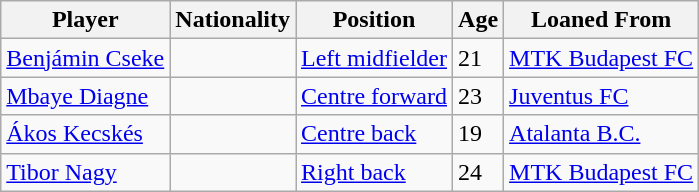<table class="wikitable">
<tr>
<th>Player</th>
<th>Nationality</th>
<th>Position</th>
<th>Age</th>
<th>Loaned From</th>
</tr>
<tr>
<td><a href='#'>Benjámin Cseke</a></td>
<td></td>
<td><a href='#'>Left midfielder</a></td>
<td>21</td>
<td> <a href='#'>MTK Budapest FC</a></td>
</tr>
<tr>
<td><a href='#'>Mbaye Diagne</a></td>
<td></td>
<td><a href='#'>Centre forward</a></td>
<td>23</td>
<td> <a href='#'>Juventus FC</a></td>
</tr>
<tr>
<td><a href='#'>Ákos Kecskés</a></td>
<td></td>
<td><a href='#'>Centre back</a></td>
<td>19</td>
<td> <a href='#'>Atalanta B.C.</a></td>
</tr>
<tr>
<td><a href='#'>Tibor Nagy</a></td>
<td></td>
<td><a href='#'>Right back</a></td>
<td>24</td>
<td> <a href='#'>MTK Budapest FC</a></td>
</tr>
</table>
